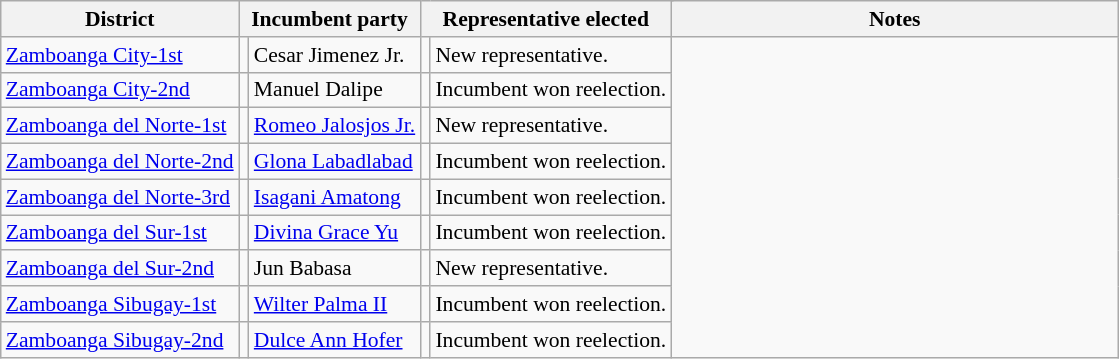<table class=wikitable style="font-size:90%;">
<tr>
<th>District</th>
<th colspan=2>Incumbent party</th>
<th colspan=3>Representative elected</th>
<th width=40%>Notes</th>
</tr>
<tr>
<td><a href='#'>Zamboanga City-1st</a></td>
<td></td>
<td>Cesar Jimenez Jr.</td>
<td></td>
<td>New representative.</td>
</tr>
<tr>
<td><a href='#'>Zamboanga City-2nd</a></td>
<td></td>
<td>Manuel Dalipe</td>
<td></td>
<td>Incumbent won reelection.</td>
</tr>
<tr>
<td><a href='#'>Zamboanga del Norte-1st</a></td>
<td></td>
<td><a href='#'>Romeo Jalosjos Jr.</a></td>
<td></td>
<td>New representative.</td>
</tr>
<tr>
<td><a href='#'>Zamboanga del Norte-2nd</a></td>
<td></td>
<td><a href='#'>Glona Labadlabad</a></td>
<td></td>
<td>Incumbent won reelection.</td>
</tr>
<tr>
<td><a href='#'>Zamboanga del Norte-3rd</a></td>
<td></td>
<td><a href='#'>Isagani Amatong</a></td>
<td></td>
<td>Incumbent won reelection.</td>
</tr>
<tr>
<td><a href='#'>Zamboanga del Sur-1st</a></td>
<td></td>
<td><a href='#'>Divina Grace Yu</a></td>
<td></td>
<td>Incumbent won reelection.</td>
</tr>
<tr>
<td><a href='#'>Zamboanga del Sur-2nd</a></td>
<td></td>
<td>Jun Babasa</td>
<td></td>
<td>New representative.</td>
</tr>
<tr>
<td><a href='#'>Zamboanga Sibugay-1st</a></td>
<td></td>
<td><a href='#'>Wilter Palma II</a></td>
<td></td>
<td>Incumbent won reelection.</td>
</tr>
<tr>
<td><a href='#'>Zamboanga Sibugay-2nd</a></td>
<td></td>
<td><a href='#'>Dulce Ann Hofer</a></td>
<td></td>
<td>Incumbent won reelection.</td>
</tr>
</table>
